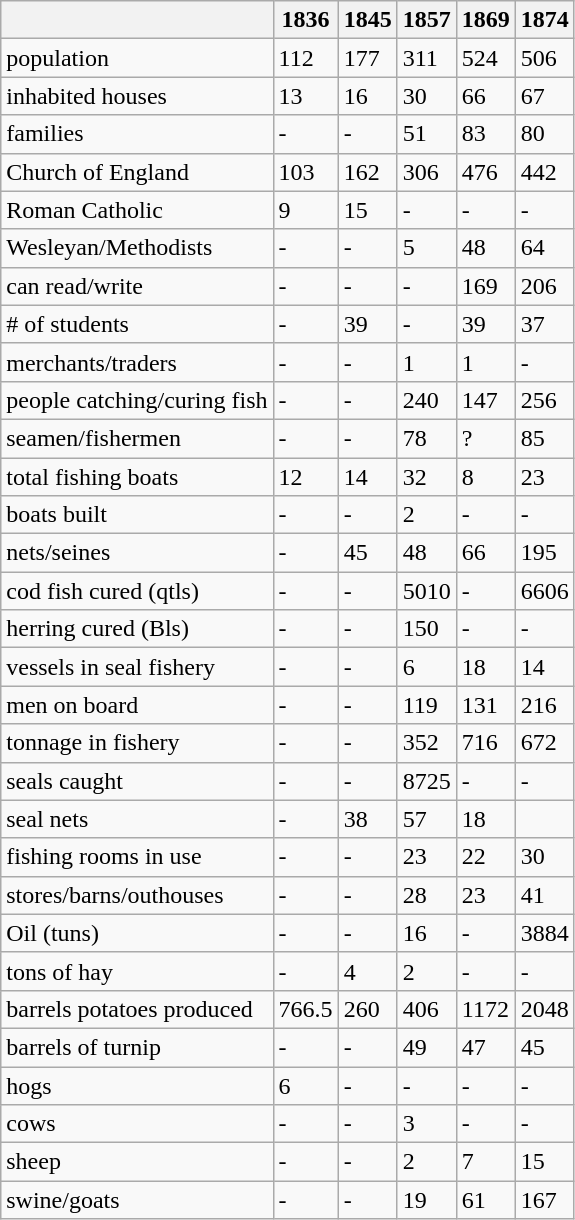<table class="wikitable">
<tr>
<th></th>
<th>1836</th>
<th>1845</th>
<th>1857</th>
<th>1869</th>
<th>1874</th>
</tr>
<tr>
<td>population</td>
<td>112</td>
<td>177</td>
<td>311</td>
<td>524</td>
<td>506</td>
</tr>
<tr>
<td>inhabited houses</td>
<td>13</td>
<td>16</td>
<td>30</td>
<td>66</td>
<td>67</td>
</tr>
<tr>
<td>families</td>
<td>-</td>
<td>-</td>
<td>51</td>
<td>83</td>
<td>80</td>
</tr>
<tr>
<td>Church of England</td>
<td>103</td>
<td>162</td>
<td>306</td>
<td>476</td>
<td>442</td>
</tr>
<tr>
<td>Roman Catholic</td>
<td>9</td>
<td>15</td>
<td>-</td>
<td>-</td>
<td>-</td>
</tr>
<tr>
<td>Wesleyan/Methodists</td>
<td>-</td>
<td>-</td>
<td>5</td>
<td>48</td>
<td>64</td>
</tr>
<tr>
<td>can read/write</td>
<td>-</td>
<td>-</td>
<td>-</td>
<td>169</td>
<td>206</td>
</tr>
<tr>
<td># of students</td>
<td>-</td>
<td>39</td>
<td>-</td>
<td>39</td>
<td>37</td>
</tr>
<tr>
<td>merchants/traders</td>
<td>-</td>
<td>-</td>
<td>1</td>
<td>1</td>
<td>-</td>
</tr>
<tr>
<td>people catching/curing fish</td>
<td>-</td>
<td>-</td>
<td>240</td>
<td>147</td>
<td>256</td>
</tr>
<tr>
<td>seamen/fishermen</td>
<td>-</td>
<td>-</td>
<td>78</td>
<td>?</td>
<td>85</td>
</tr>
<tr>
<td>total fishing boats</td>
<td>12</td>
<td>14</td>
<td>32</td>
<td>8</td>
<td>23</td>
</tr>
<tr>
<td>boats built</td>
<td>-</td>
<td>-</td>
<td>2</td>
<td>-</td>
<td>-</td>
</tr>
<tr>
<td>nets/seines</td>
<td>-</td>
<td>45</td>
<td>48</td>
<td>66</td>
<td>195</td>
</tr>
<tr>
<td>cod fish cured (qtls)</td>
<td>-</td>
<td>-</td>
<td>5010</td>
<td>-</td>
<td>6606</td>
</tr>
<tr>
<td>herring cured (Bls)</td>
<td>-</td>
<td>-</td>
<td>150</td>
<td>-</td>
<td>-</td>
</tr>
<tr>
<td>vessels in seal fishery</td>
<td>-</td>
<td>-</td>
<td>6</td>
<td>18</td>
<td>14</td>
</tr>
<tr>
<td>men on board</td>
<td>-</td>
<td>-</td>
<td>119</td>
<td>131</td>
<td>216</td>
</tr>
<tr>
<td>tonnage in fishery</td>
<td>-</td>
<td>-</td>
<td>352</td>
<td>716</td>
<td>672</td>
</tr>
<tr>
<td>seals caught</td>
<td>-</td>
<td>-</td>
<td>8725</td>
<td>-</td>
<td>-</td>
</tr>
<tr>
<td>seal nets</td>
<td>-</td>
<td>38</td>
<td>57</td>
<td>18</td>
<td></td>
</tr>
<tr>
<td>fishing rooms in use</td>
<td>-</td>
<td>-</td>
<td>23</td>
<td>22</td>
<td>30</td>
</tr>
<tr>
<td>stores/barns/outhouses</td>
<td>-</td>
<td>-</td>
<td>28</td>
<td>23</td>
<td>41</td>
</tr>
<tr>
<td>Oil (tuns)</td>
<td>-</td>
<td>-</td>
<td>16</td>
<td>-</td>
<td>3884</td>
</tr>
<tr>
<td>tons of hay</td>
<td>-</td>
<td>4</td>
<td>2</td>
<td>-</td>
<td>-</td>
</tr>
<tr>
<td>barrels potatoes produced</td>
<td>766.5</td>
<td>260</td>
<td>406</td>
<td>1172</td>
<td>2048</td>
</tr>
<tr>
<td>barrels of turnip</td>
<td>-</td>
<td>-</td>
<td>49</td>
<td>47</td>
<td>45</td>
</tr>
<tr>
<td>hogs</td>
<td>6</td>
<td>-</td>
<td>-</td>
<td>-</td>
<td>-</td>
</tr>
<tr>
<td>cows</td>
<td>-</td>
<td>-</td>
<td>3</td>
<td>-</td>
<td>-</td>
</tr>
<tr>
<td>sheep</td>
<td>-</td>
<td>-</td>
<td>2</td>
<td>7</td>
<td>15</td>
</tr>
<tr>
<td>swine/goats</td>
<td>-</td>
<td>-</td>
<td>19</td>
<td>61</td>
<td>167</td>
</tr>
</table>
